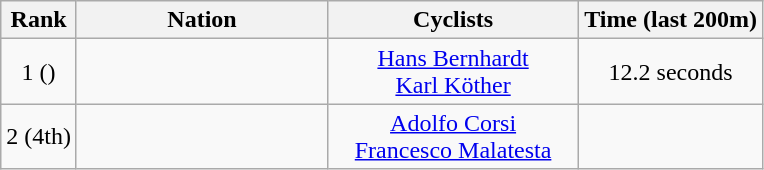<table class="wikitable" style="text-align:center;">
<tr>
<th>Rank</th>
<th style="width:10em">Nation</th>
<th style="width:10em">Cyclists</th>
<th>Time (last 200m)</th>
</tr>
<tr>
<td>1 ()</td>
<td align=left></td>
<td><a href='#'>Hans Bernhardt</a> <br> <a href='#'>Karl Köther</a></td>
<td>12.2 seconds</td>
</tr>
<tr>
<td>2 (4th)</td>
<td align=left></td>
<td><a href='#'>Adolfo Corsi</a> <br> <a href='#'>Francesco Malatesta</a></td>
<td></td>
</tr>
</table>
